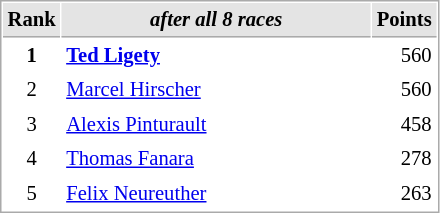<table cellspacing="1" cellpadding="3" style="border:1px solid #aaa; font-size:86%;">
<tr style="background:#e4e4e4;">
<th style="border-bottom:1px solid #aaa; width:10px;">Rank</th>
<th style="border-bottom:1px solid #aaa; width:200px;"><strong><em>after all 8 races</em></strong></th>
<th style="border-bottom:1px solid #aaa; width:20px;">Points</th>
</tr>
<tr>
<td style="text-align:center;"><strong>1</strong></td>
<td> <strong><a href='#'>Ted Ligety</a></strong></td>
<td align="right">560</td>
</tr>
<tr>
<td style="text-align:center;">2</td>
<td> <a href='#'>Marcel Hirscher</a></td>
<td align="right">560</td>
</tr>
<tr>
<td style="text-align:center;">3</td>
<td> <a href='#'>Alexis Pinturault</a></td>
<td align="right">458</td>
</tr>
<tr>
<td style="text-align:center;">4</td>
<td> <a href='#'>Thomas Fanara</a></td>
<td align="right">278</td>
</tr>
<tr>
<td style="text-align:center;">5</td>
<td> <a href='#'>Felix Neureuther</a></td>
<td align="right">263</td>
</tr>
</table>
